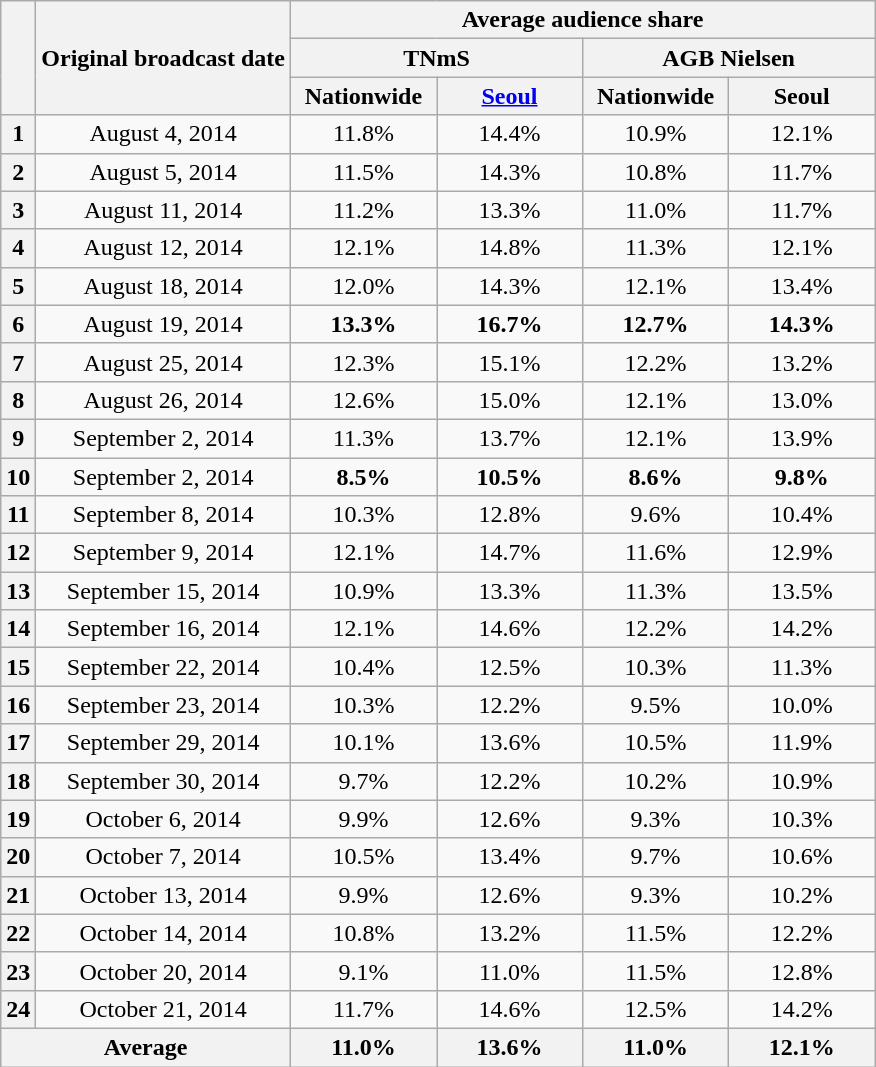<table class=wikitable style="text-align:center">
<tr>
<th rowspan="3"></th>
<th rowspan="3">Original broadcast date</th>
<th colspan="4">Average audience share</th>
</tr>
<tr>
<th colspan="2">TNmS</th>
<th colspan="2">AGB Nielsen</th>
</tr>
<tr>
<th width=90>Nationwide</th>
<th width=90><a href='#'>Seoul</a></th>
<th width=90>Nationwide</th>
<th width=90>Seoul</th>
</tr>
<tr>
<th>1</th>
<td>August 4, 2014</td>
<td>11.8%</td>
<td>14.4%</td>
<td>10.9%</td>
<td>12.1%</td>
</tr>
<tr>
<th>2</th>
<td>August 5, 2014</td>
<td>11.5%</td>
<td>14.3%</td>
<td>10.8%</td>
<td>11.7%</td>
</tr>
<tr>
<th>3</th>
<td>August 11, 2014</td>
<td>11.2%</td>
<td>13.3%</td>
<td>11.0%</td>
<td>11.7%</td>
</tr>
<tr>
<th>4</th>
<td>August 12, 2014</td>
<td>12.1%</td>
<td>14.8%</td>
<td>11.3%</td>
<td>12.1%</td>
</tr>
<tr>
<th>5</th>
<td>August 18, 2014</td>
<td>12.0%</td>
<td>14.3%</td>
<td>12.1%</td>
<td>13.4%</td>
</tr>
<tr>
<th>6</th>
<td>August 19, 2014</td>
<td><span><strong>13.3%</strong></span></td>
<td><span><strong>16.7%</strong></span></td>
<td><span><strong>12.7%</strong></span></td>
<td><span><strong>14.3%</strong></span></td>
</tr>
<tr>
<th>7</th>
<td>August 25, 2014</td>
<td>12.3%</td>
<td>15.1%</td>
<td>12.2%</td>
<td>13.2%</td>
</tr>
<tr>
<th>8</th>
<td>August 26, 2014</td>
<td>12.6%</td>
<td>15.0%</td>
<td>12.1%</td>
<td>13.0%</td>
</tr>
<tr>
<th>9</th>
<td>September 2, 2014</td>
<td>11.3%</td>
<td>13.7%</td>
<td>12.1%</td>
<td>13.9%</td>
</tr>
<tr>
<th>10</th>
<td>September 2, 2014</td>
<td><span><strong>8.5%</strong></span></td>
<td><span><strong>10.5%</strong></span></td>
<td><span><strong>8.6%</strong></span></td>
<td><span><strong>9.8%</strong></span></td>
</tr>
<tr>
<th>11</th>
<td>September 8, 2014</td>
<td>10.3%</td>
<td>12.8%</td>
<td>9.6%</td>
<td>10.4%</td>
</tr>
<tr>
<th>12</th>
<td>September 9, 2014</td>
<td>12.1%</td>
<td>14.7%</td>
<td>11.6%</td>
<td>12.9%</td>
</tr>
<tr>
<th>13</th>
<td>September 15, 2014</td>
<td>10.9%</td>
<td>13.3%</td>
<td>11.3%</td>
<td>13.5%</td>
</tr>
<tr>
<th>14</th>
<td>September 16, 2014</td>
<td>12.1%</td>
<td>14.6%</td>
<td>12.2%</td>
<td>14.2%</td>
</tr>
<tr>
<th>15</th>
<td>September 22, 2014</td>
<td>10.4%</td>
<td>12.5%</td>
<td>10.3%</td>
<td>11.3%</td>
</tr>
<tr>
<th>16</th>
<td>September 23, 2014</td>
<td>10.3%</td>
<td>12.2%</td>
<td>9.5%</td>
<td>10.0%</td>
</tr>
<tr>
<th>17</th>
<td>September 29, 2014</td>
<td>10.1%</td>
<td>13.6%</td>
<td>10.5%</td>
<td>11.9%</td>
</tr>
<tr>
<th>18</th>
<td>September 30, 2014</td>
<td>9.7%</td>
<td>12.2%</td>
<td>10.2%</td>
<td>10.9%</td>
</tr>
<tr>
<th>19</th>
<td>October 6, 2014</td>
<td>9.9%</td>
<td>12.6%</td>
<td>9.3%</td>
<td>10.3%</td>
</tr>
<tr>
<th>20</th>
<td>October 7, 2014</td>
<td>10.5%</td>
<td>13.4%</td>
<td>9.7%</td>
<td>10.6%</td>
</tr>
<tr>
<th>21</th>
<td>October 13, 2014</td>
<td>9.9%</td>
<td>12.6%</td>
<td>9.3%</td>
<td>10.2%</td>
</tr>
<tr>
<th>22</th>
<td>October 14, 2014</td>
<td>10.8%</td>
<td>13.2%</td>
<td>11.5%</td>
<td>12.2%</td>
</tr>
<tr>
<th>23</th>
<td>October 20, 2014</td>
<td>9.1%</td>
<td>11.0%</td>
<td>11.5%</td>
<td>12.8%</td>
</tr>
<tr>
<th>24</th>
<td>October 21, 2014</td>
<td>11.7%</td>
<td>14.6%</td>
<td>12.5%</td>
<td>14.2%</td>
</tr>
<tr>
<th colspan=2>Average</th>
<th>11.0%</th>
<th>13.6%</th>
<th>11.0%</th>
<th>12.1%</th>
</tr>
</table>
